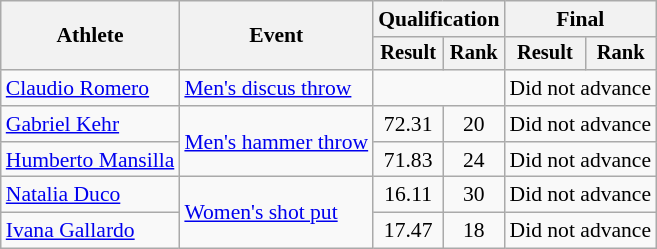<table class=wikitable style="font-size:90%">
<tr>
<th rowspan="2">Athlete</th>
<th rowspan="2">Event</th>
<th colspan="2">Qualification</th>
<th colspan="2">Final</th>
</tr>
<tr style="font-size:95%">
<th>Result</th>
<th>Rank</th>
<th>Result</th>
<th>Rank</th>
</tr>
<tr align=center>
<td align=left><a href='#'>Claudio Romero</a></td>
<td align=left><a href='#'>Men's discus throw</a></td>
<td colspan="2"><strong></strong></td>
<td colspan="2">Did not advance</td>
</tr>
<tr align=center>
<td align=left><a href='#'>Gabriel Kehr</a></td>
<td rowspan=2 align=left><a href='#'>Men's hammer throw</a></td>
<td>72.31</td>
<td>20</td>
<td colspan="2">Did not advance</td>
</tr>
<tr align=center>
<td align=left><a href='#'>Humberto Mansilla</a></td>
<td>71.83</td>
<td>24</td>
<td colspan="2">Did not advance</td>
</tr>
<tr align=center>
<td align=left><a href='#'>Natalia Duco</a></td>
<td rowspan=2 align=left><a href='#'>Women's shot put</a></td>
<td>16.11</td>
<td>30</td>
<td colspan=2>Did not advance</td>
</tr>
<tr align=center>
<td align=left><a href='#'>Ivana Gallardo</a></td>
<td>17.47</td>
<td>18</td>
<td colspan=2>Did not advance</td>
</tr>
</table>
